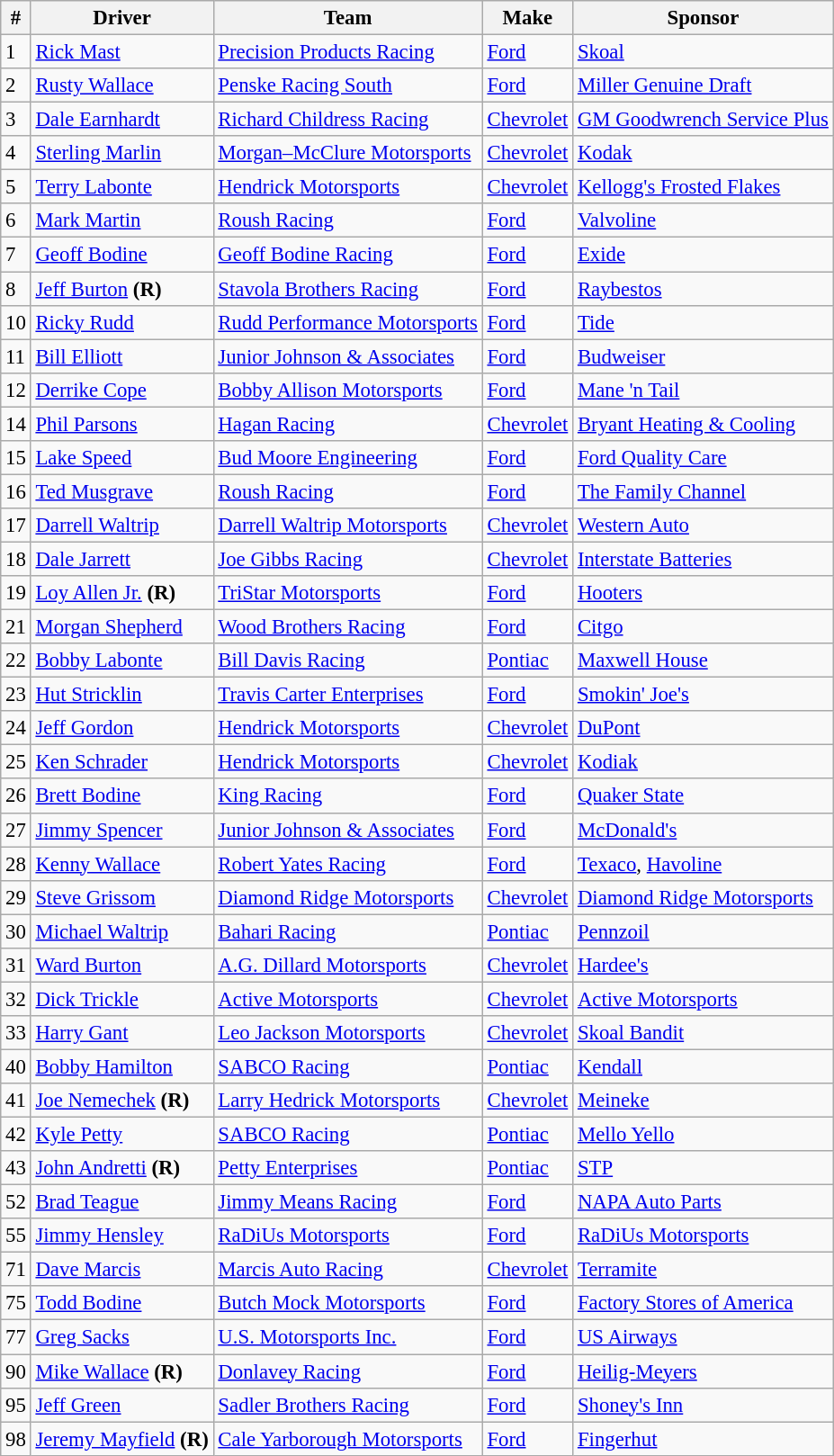<table class="wikitable" style="font-size:95%">
<tr>
<th>#</th>
<th>Driver</th>
<th>Team</th>
<th>Make</th>
<th>Sponsor</th>
</tr>
<tr>
<td>1</td>
<td><a href='#'>Rick Mast</a></td>
<td><a href='#'>Precision Products Racing</a></td>
<td><a href='#'>Ford</a></td>
<td><a href='#'>Skoal</a></td>
</tr>
<tr>
<td>2</td>
<td><a href='#'>Rusty Wallace</a></td>
<td><a href='#'>Penske Racing South</a></td>
<td><a href='#'>Ford</a></td>
<td><a href='#'>Miller Genuine Draft</a></td>
</tr>
<tr>
<td>3</td>
<td><a href='#'>Dale Earnhardt</a></td>
<td><a href='#'>Richard Childress Racing</a></td>
<td><a href='#'>Chevrolet</a></td>
<td><a href='#'>GM Goodwrench Service Plus</a></td>
</tr>
<tr>
<td>4</td>
<td><a href='#'>Sterling Marlin</a></td>
<td><a href='#'>Morgan–McClure Motorsports</a></td>
<td><a href='#'>Chevrolet</a></td>
<td><a href='#'>Kodak</a></td>
</tr>
<tr>
<td>5</td>
<td><a href='#'>Terry Labonte</a></td>
<td><a href='#'>Hendrick Motorsports</a></td>
<td><a href='#'>Chevrolet</a></td>
<td><a href='#'>Kellogg's Frosted Flakes</a></td>
</tr>
<tr>
<td>6</td>
<td><a href='#'>Mark Martin</a></td>
<td><a href='#'>Roush Racing</a></td>
<td><a href='#'>Ford</a></td>
<td><a href='#'>Valvoline</a></td>
</tr>
<tr>
<td>7</td>
<td><a href='#'>Geoff Bodine</a></td>
<td><a href='#'>Geoff Bodine Racing</a></td>
<td><a href='#'>Ford</a></td>
<td><a href='#'>Exide</a></td>
</tr>
<tr>
<td>8</td>
<td><a href='#'>Jeff Burton</a> <strong>(R)</strong></td>
<td><a href='#'>Stavola Brothers Racing</a></td>
<td><a href='#'>Ford</a></td>
<td><a href='#'>Raybestos</a></td>
</tr>
<tr>
<td>10</td>
<td><a href='#'>Ricky Rudd</a></td>
<td><a href='#'>Rudd Performance Motorsports</a></td>
<td><a href='#'>Ford</a></td>
<td><a href='#'>Tide</a></td>
</tr>
<tr>
<td>11</td>
<td><a href='#'>Bill Elliott</a></td>
<td><a href='#'>Junior Johnson & Associates</a></td>
<td><a href='#'>Ford</a></td>
<td><a href='#'>Budweiser</a></td>
</tr>
<tr>
<td>12</td>
<td><a href='#'>Derrike Cope</a></td>
<td><a href='#'>Bobby Allison Motorsports</a></td>
<td><a href='#'>Ford</a></td>
<td><a href='#'>Mane 'n Tail</a></td>
</tr>
<tr>
<td>14</td>
<td><a href='#'>Phil Parsons</a></td>
<td><a href='#'>Hagan Racing</a></td>
<td><a href='#'>Chevrolet</a></td>
<td><a href='#'>Bryant Heating & Cooling</a></td>
</tr>
<tr>
<td>15</td>
<td><a href='#'>Lake Speed</a></td>
<td><a href='#'>Bud Moore Engineering</a></td>
<td><a href='#'>Ford</a></td>
<td><a href='#'>Ford Quality Care</a></td>
</tr>
<tr>
<td>16</td>
<td><a href='#'>Ted Musgrave</a></td>
<td><a href='#'>Roush Racing</a></td>
<td><a href='#'>Ford</a></td>
<td><a href='#'>The Family Channel</a></td>
</tr>
<tr>
<td>17</td>
<td><a href='#'>Darrell Waltrip</a></td>
<td><a href='#'>Darrell Waltrip Motorsports</a></td>
<td><a href='#'>Chevrolet</a></td>
<td><a href='#'>Western Auto</a></td>
</tr>
<tr>
<td>18</td>
<td><a href='#'>Dale Jarrett</a></td>
<td><a href='#'>Joe Gibbs Racing</a></td>
<td><a href='#'>Chevrolet</a></td>
<td><a href='#'>Interstate Batteries</a></td>
</tr>
<tr>
<td>19</td>
<td><a href='#'>Loy Allen Jr.</a> <strong>(R)</strong></td>
<td><a href='#'>TriStar Motorsports</a></td>
<td><a href='#'>Ford</a></td>
<td><a href='#'>Hooters</a></td>
</tr>
<tr>
<td>21</td>
<td><a href='#'>Morgan Shepherd</a></td>
<td><a href='#'>Wood Brothers Racing</a></td>
<td><a href='#'>Ford</a></td>
<td><a href='#'>Citgo</a></td>
</tr>
<tr>
<td>22</td>
<td><a href='#'>Bobby Labonte</a></td>
<td><a href='#'>Bill Davis Racing</a></td>
<td><a href='#'>Pontiac</a></td>
<td><a href='#'>Maxwell House</a></td>
</tr>
<tr>
<td>23</td>
<td><a href='#'>Hut Stricklin</a></td>
<td><a href='#'>Travis Carter Enterprises</a></td>
<td><a href='#'>Ford</a></td>
<td><a href='#'>Smokin' Joe's</a></td>
</tr>
<tr>
<td>24</td>
<td><a href='#'>Jeff Gordon</a></td>
<td><a href='#'>Hendrick Motorsports</a></td>
<td><a href='#'>Chevrolet</a></td>
<td><a href='#'>DuPont</a></td>
</tr>
<tr>
<td>25</td>
<td><a href='#'>Ken Schrader</a></td>
<td><a href='#'>Hendrick Motorsports</a></td>
<td><a href='#'>Chevrolet</a></td>
<td><a href='#'>Kodiak</a></td>
</tr>
<tr>
<td>26</td>
<td><a href='#'>Brett Bodine</a></td>
<td><a href='#'>King Racing</a></td>
<td><a href='#'>Ford</a></td>
<td><a href='#'>Quaker State</a></td>
</tr>
<tr>
<td>27</td>
<td><a href='#'>Jimmy Spencer</a></td>
<td><a href='#'>Junior Johnson & Associates</a></td>
<td><a href='#'>Ford</a></td>
<td><a href='#'>McDonald's</a></td>
</tr>
<tr>
<td>28</td>
<td><a href='#'>Kenny Wallace</a></td>
<td><a href='#'>Robert Yates Racing</a></td>
<td><a href='#'>Ford</a></td>
<td><a href='#'>Texaco</a>, <a href='#'>Havoline</a></td>
</tr>
<tr>
<td>29</td>
<td><a href='#'>Steve Grissom</a></td>
<td><a href='#'>Diamond Ridge Motorsports</a></td>
<td><a href='#'>Chevrolet</a></td>
<td><a href='#'>Diamond Ridge Motorsports</a></td>
</tr>
<tr>
<td>30</td>
<td><a href='#'>Michael Waltrip</a></td>
<td><a href='#'>Bahari Racing</a></td>
<td><a href='#'>Pontiac</a></td>
<td><a href='#'>Pennzoil</a></td>
</tr>
<tr>
<td>31</td>
<td><a href='#'>Ward Burton</a></td>
<td><a href='#'>A.G. Dillard Motorsports</a></td>
<td><a href='#'>Chevrolet</a></td>
<td><a href='#'>Hardee's</a></td>
</tr>
<tr>
<td>32</td>
<td><a href='#'>Dick Trickle</a></td>
<td><a href='#'>Active Motorsports</a></td>
<td><a href='#'>Chevrolet</a></td>
<td><a href='#'>Active Motorsports</a></td>
</tr>
<tr>
<td>33</td>
<td><a href='#'>Harry Gant</a></td>
<td><a href='#'>Leo Jackson Motorsports</a></td>
<td><a href='#'>Chevrolet</a></td>
<td><a href='#'>Skoal Bandit</a></td>
</tr>
<tr>
<td>40</td>
<td><a href='#'>Bobby Hamilton</a></td>
<td><a href='#'>SABCO Racing</a></td>
<td><a href='#'>Pontiac</a></td>
<td><a href='#'>Kendall</a></td>
</tr>
<tr>
<td>41</td>
<td><a href='#'>Joe Nemechek</a> <strong>(R)</strong></td>
<td><a href='#'>Larry Hedrick Motorsports</a></td>
<td><a href='#'>Chevrolet</a></td>
<td><a href='#'>Meineke</a></td>
</tr>
<tr>
<td>42</td>
<td><a href='#'>Kyle Petty</a></td>
<td><a href='#'>SABCO Racing</a></td>
<td><a href='#'>Pontiac</a></td>
<td><a href='#'>Mello Yello</a></td>
</tr>
<tr>
<td>43</td>
<td><a href='#'>John Andretti</a> <strong>(R)</strong></td>
<td><a href='#'>Petty Enterprises</a></td>
<td><a href='#'>Pontiac</a></td>
<td><a href='#'>STP</a></td>
</tr>
<tr>
<td>52</td>
<td><a href='#'>Brad Teague</a></td>
<td><a href='#'>Jimmy Means Racing</a></td>
<td><a href='#'>Ford</a></td>
<td><a href='#'>NAPA Auto Parts</a></td>
</tr>
<tr>
<td>55</td>
<td><a href='#'>Jimmy Hensley</a></td>
<td><a href='#'>RaDiUs Motorsports</a></td>
<td><a href='#'>Ford</a></td>
<td><a href='#'>RaDiUs Motorsports</a></td>
</tr>
<tr>
<td>71</td>
<td><a href='#'>Dave Marcis</a></td>
<td><a href='#'>Marcis Auto Racing</a></td>
<td><a href='#'>Chevrolet</a></td>
<td><a href='#'>Terramite</a></td>
</tr>
<tr>
<td>75</td>
<td><a href='#'>Todd Bodine</a></td>
<td><a href='#'>Butch Mock Motorsports</a></td>
<td><a href='#'>Ford</a></td>
<td><a href='#'>Factory Stores of America</a></td>
</tr>
<tr>
<td>77</td>
<td><a href='#'>Greg Sacks</a></td>
<td><a href='#'>U.S. Motorsports Inc.</a></td>
<td><a href='#'>Ford</a></td>
<td><a href='#'>US Airways</a></td>
</tr>
<tr>
<td>90</td>
<td><a href='#'>Mike Wallace</a> <strong>(R)</strong></td>
<td><a href='#'>Donlavey Racing</a></td>
<td><a href='#'>Ford</a></td>
<td><a href='#'>Heilig-Meyers</a></td>
</tr>
<tr>
<td>95</td>
<td><a href='#'>Jeff Green</a></td>
<td><a href='#'>Sadler Brothers Racing</a></td>
<td><a href='#'>Ford</a></td>
<td><a href='#'>Shoney's Inn</a></td>
</tr>
<tr>
<td>98</td>
<td><a href='#'>Jeremy Mayfield</a> <strong>(R)</strong></td>
<td><a href='#'>Cale Yarborough Motorsports</a></td>
<td><a href='#'>Ford</a></td>
<td><a href='#'>Fingerhut</a></td>
</tr>
</table>
